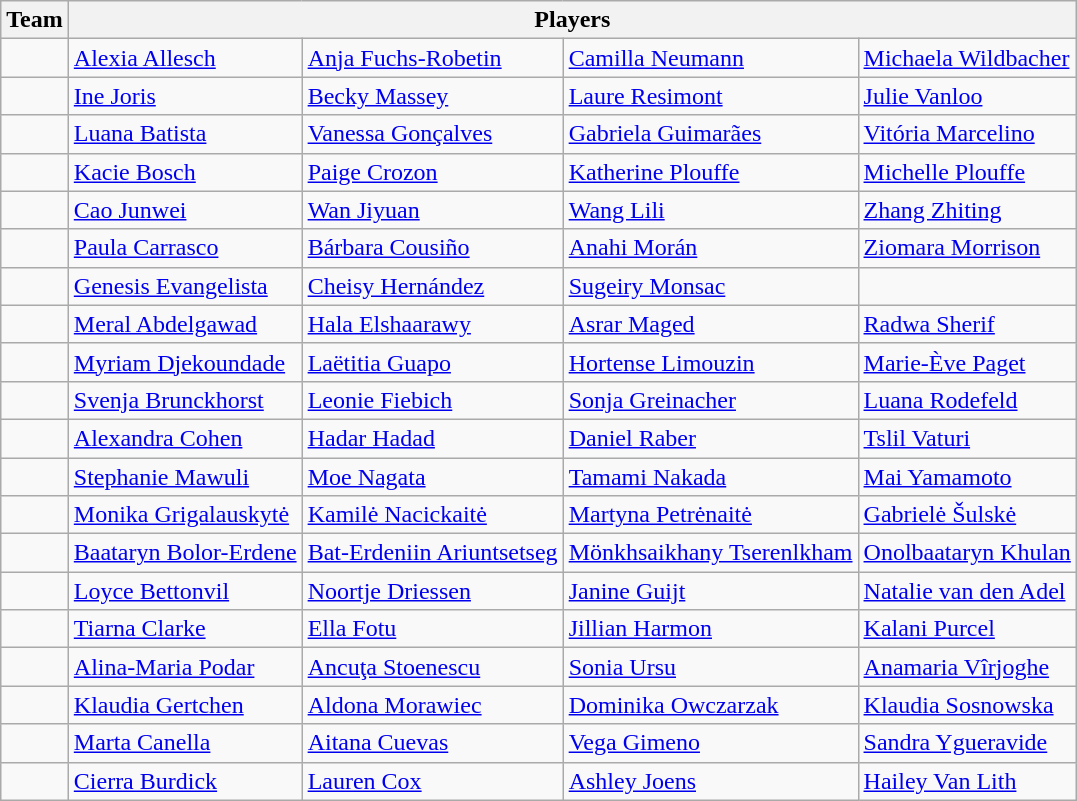<table class="wikitable sortable">
<tr>
<th>Team</th>
<th colspan=4>Players</th>
</tr>
<tr>
<td></td>
<td><a href='#'>Alexia Allesch</a></td>
<td><a href='#'>Anja Fuchs-Robetin</a></td>
<td><a href='#'>Camilla Neumann</a></td>
<td><a href='#'>Michaela Wildbacher</a></td>
</tr>
<tr>
<td></td>
<td><a href='#'>Ine Joris</a></td>
<td><a href='#'>Becky Massey</a></td>
<td><a href='#'>Laure Resimont</a></td>
<td><a href='#'>Julie Vanloo</a></td>
</tr>
<tr>
<td></td>
<td><a href='#'>Luana Batista</a></td>
<td><a href='#'>Vanessa Gonçalves</a></td>
<td><a href='#'>Gabriela Guimarães</a></td>
<td><a href='#'>Vitória Marcelino</a></td>
</tr>
<tr>
<td></td>
<td><a href='#'>Kacie Bosch</a></td>
<td><a href='#'>Paige Crozon</a></td>
<td><a href='#'>Katherine Plouffe</a></td>
<td><a href='#'>Michelle Plouffe</a></td>
</tr>
<tr>
<td></td>
<td><a href='#'>Cao Junwei</a></td>
<td><a href='#'>Wan Jiyuan</a></td>
<td><a href='#'>Wang Lili</a></td>
<td><a href='#'>Zhang Zhiting</a></td>
</tr>
<tr>
<td></td>
<td><a href='#'>Paula Carrasco</a></td>
<td><a href='#'>Bárbara Cousiño</a></td>
<td><a href='#'>Anahi Morán</a></td>
<td><a href='#'>Ziomara Morrison</a></td>
</tr>
<tr>
<td></td>
<td><a href='#'>Genesis Evangelista</a></td>
<td><a href='#'>Cheisy Hernández</a></td>
<td><a href='#'>Sugeiry Monsac</a></td>
<td></td>
</tr>
<tr>
<td></td>
<td><a href='#'>Meral Abdelgawad</a></td>
<td><a href='#'>Hala Elshaarawy</a></td>
<td><a href='#'>Asrar Maged</a></td>
<td><a href='#'>Radwa Sherif</a></td>
</tr>
<tr>
<td></td>
<td><a href='#'>Myriam Djekoundade</a></td>
<td><a href='#'>Laëtitia Guapo</a></td>
<td><a href='#'>Hortense Limouzin</a></td>
<td><a href='#'>Marie-Ève Paget</a></td>
</tr>
<tr>
<td></td>
<td><a href='#'>Svenja Brunckhorst</a></td>
<td><a href='#'>Leonie Fiebich</a></td>
<td><a href='#'>Sonja Greinacher</a></td>
<td><a href='#'>Luana Rodefeld</a></td>
</tr>
<tr>
<td></td>
<td><a href='#'>Alexandra Cohen</a></td>
<td><a href='#'>Hadar Hadad</a></td>
<td><a href='#'>Daniel Raber</a></td>
<td><a href='#'>Tslil Vaturi</a></td>
</tr>
<tr>
<td></td>
<td><a href='#'>Stephanie Mawuli</a></td>
<td><a href='#'>Moe Nagata</a></td>
<td><a href='#'>Tamami Nakada</a></td>
<td><a href='#'>Mai Yamamoto</a></td>
</tr>
<tr>
<td></td>
<td><a href='#'>Monika Grigalauskytė</a></td>
<td><a href='#'>Kamilė Nacickaitė</a></td>
<td><a href='#'>Martyna Petrėnaitė</a></td>
<td><a href='#'>Gabrielė Šulskė</a></td>
</tr>
<tr>
<td></td>
<td><a href='#'>Baataryn Bolor-Erdene</a></td>
<td><a href='#'>Bat-Erdeniin Ariuntsetseg</a></td>
<td><a href='#'>Mönkhsaikhany Tserenlkham</a></td>
<td><a href='#'>Onolbaataryn Khulan</a></td>
</tr>
<tr>
<td></td>
<td><a href='#'>Loyce Bettonvil</a></td>
<td><a href='#'>Noortje Driessen</a></td>
<td><a href='#'>Janine Guijt</a></td>
<td><a href='#'>Natalie van den Adel</a></td>
</tr>
<tr>
<td></td>
<td><a href='#'>Tiarna Clarke</a></td>
<td><a href='#'>Ella Fotu</a></td>
<td><a href='#'>Jillian Harmon</a></td>
<td><a href='#'>Kalani Purcel</a></td>
</tr>
<tr>
<td></td>
<td><a href='#'>Alina-Maria Podar</a></td>
<td><a href='#'>Ancuţa Stoenescu</a></td>
<td><a href='#'>Sonia Ursu</a></td>
<td><a href='#'>Anamaria Vîrjoghe</a></td>
</tr>
<tr>
<td></td>
<td><a href='#'>Klaudia Gertchen</a></td>
<td><a href='#'>Aldona Morawiec</a></td>
<td><a href='#'>Dominika Owczarzak</a></td>
<td><a href='#'>Klaudia Sosnowska</a></td>
</tr>
<tr>
<td></td>
<td><a href='#'>Marta Canella</a></td>
<td><a href='#'>Aitana Cuevas</a></td>
<td><a href='#'>Vega Gimeno</a></td>
<td><a href='#'>Sandra Ygueravide</a></td>
</tr>
<tr>
<td></td>
<td><a href='#'>Cierra Burdick</a></td>
<td><a href='#'>Lauren Cox</a></td>
<td><a href='#'>Ashley Joens</a></td>
<td><a href='#'>Hailey Van Lith</a></td>
</tr>
</table>
